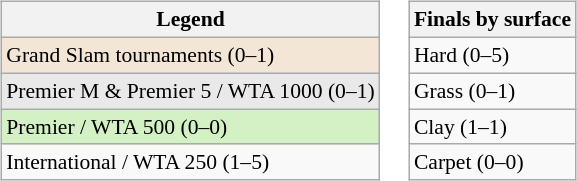<table>
<tr valign="top">
<td><br><table class=wikitable style=font-size:90%>
<tr>
<th>Legend</th>
</tr>
<tr>
<td style="background:#f3e6d7;">Grand Slam tournaments (0–1)</td>
</tr>
<tr>
<td style="background:#e9e9e9;">Premier M & Premier 5 / WTA 1000 (0–1)</td>
</tr>
<tr>
<td style="background:#d4f1c5;">Premier / WTA 500 (0–0)</td>
</tr>
<tr>
<td>International / WTA 250 (1–5)</td>
</tr>
</table>
</td>
<td><br><table class=wikitable style=font-size:90%>
<tr>
<th>Finals by surface</th>
</tr>
<tr>
<td>Hard (0–5)</td>
</tr>
<tr>
<td>Grass (0–1)</td>
</tr>
<tr>
<td>Clay (1–1)</td>
</tr>
<tr>
<td>Carpet (0–0)</td>
</tr>
</table>
</td>
</tr>
</table>
